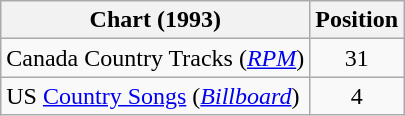<table class="wikitable sortable">
<tr>
<th scope="col">Chart (1993)</th>
<th scope="col">Position</th>
</tr>
<tr>
<td>Canada Country Tracks (<em><a href='#'>RPM</a></em>)</td>
<td align="center">31</td>
</tr>
<tr>
<td>US <a href='#'>Country Songs</a> (<em><a href='#'>Billboard</a></em>)</td>
<td align="center">4</td>
</tr>
</table>
